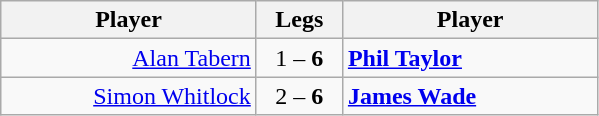<table class=wikitable style="text-align:center">
<tr>
<th width=163>Player</th>
<th width=50>Legs</th>
<th width=163>Player</th>
</tr>
<tr align=left>
<td align=right><a href='#'>Alan Tabern</a> </td>
<td align=center>1 – <strong>6</strong></td>
<td> <strong><a href='#'>Phil Taylor</a></strong></td>
</tr>
<tr align=left>
<td align=right><a href='#'>Simon Whitlock</a> </td>
<td align=center>2 – <strong>6</strong></td>
<td> <strong><a href='#'>James Wade</a></strong></td>
</tr>
</table>
